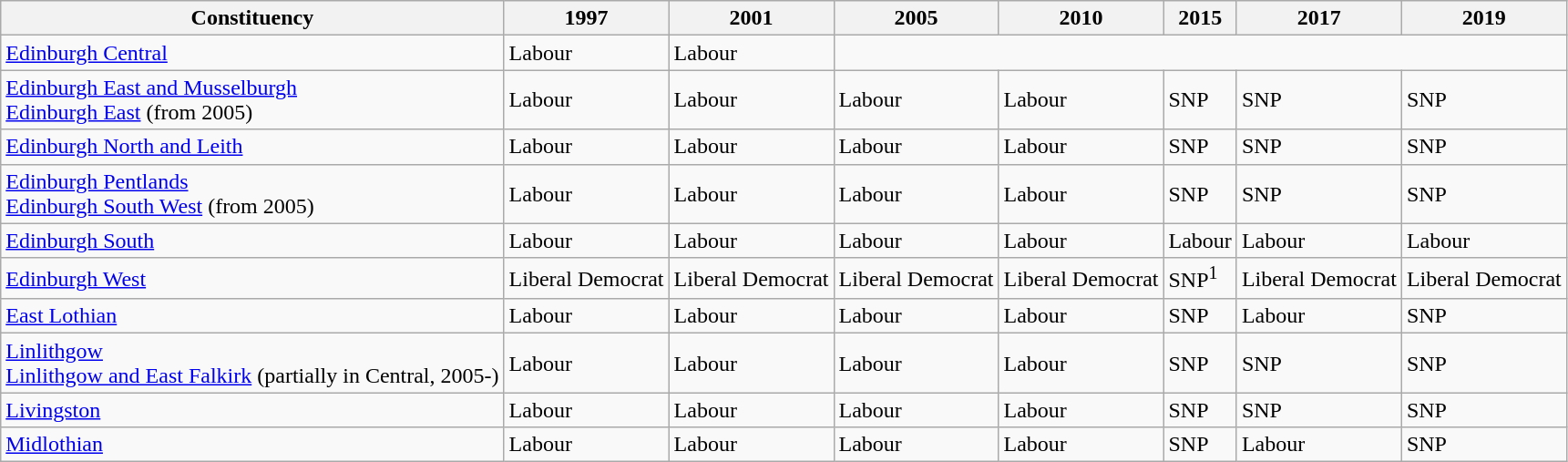<table class="wikitable">
<tr>
<th>Constituency</th>
<th>1997</th>
<th>2001</th>
<th>2005</th>
<th>2010</th>
<th>2015</th>
<th>2017</th>
<th>2019</th>
</tr>
<tr>
<td><a href='#'>Edinburgh Central</a></td>
<td bgcolor=>Labour</td>
<td bgcolor=>Labour</td>
<td colspan="5"></td>
</tr>
<tr>
<td><a href='#'>Edinburgh East and Musselburgh</a><br><a href='#'>Edinburgh East</a> (from 2005)</td>
<td bgcolor=>Labour</td>
<td bgcolor=>Labour</td>
<td bgcolor=>Labour</td>
<td bgcolor=>Labour</td>
<td bgcolor=>SNP</td>
<td bgcolor=>SNP</td>
<td bgcolor=>SNP</td>
</tr>
<tr>
<td><a href='#'>Edinburgh North and Leith</a></td>
<td bgcolor=>Labour</td>
<td bgcolor=>Labour</td>
<td bgcolor=>Labour</td>
<td bgcolor=>Labour</td>
<td bgcolor=>SNP</td>
<td bgcolor=>SNP</td>
<td bgcolor=>SNP</td>
</tr>
<tr>
<td><a href='#'>Edinburgh Pentlands</a><br><a href='#'>Edinburgh South West</a> (from 2005)</td>
<td bgcolor=>Labour</td>
<td bgcolor=>Labour</td>
<td bgcolor=>Labour</td>
<td bgcolor=>Labour</td>
<td bgcolor=>SNP</td>
<td bgcolor=>SNP</td>
<td bgcolor=>SNP</td>
</tr>
<tr>
<td><a href='#'>Edinburgh South</a></td>
<td bgcolor=>Labour</td>
<td bgcolor=>Labour</td>
<td bgcolor=>Labour</td>
<td bgcolor=>Labour</td>
<td bgcolor=>Labour</td>
<td bgcolor=>Labour</td>
<td bgcolor=>Labour</td>
</tr>
<tr>
<td><a href='#'>Edinburgh West</a></td>
<td bgcolor=>Liberal Democrat</td>
<td bgcolor=>Liberal Democrat</td>
<td bgcolor=>Liberal Democrat</td>
<td bgcolor=>Liberal Democrat</td>
<td bgcolor=>SNP<sup>1</sup></td>
<td bgcolor=>Liberal Democrat</td>
<td bgcolor=>Liberal Democrat</td>
</tr>
<tr>
<td><a href='#'>East Lothian</a></td>
<td bgcolor=>Labour</td>
<td bgcolor=>Labour</td>
<td bgcolor=>Labour</td>
<td bgcolor=>Labour</td>
<td bgcolor=>SNP</td>
<td bgcolor=>Labour</td>
<td bgcolor=>SNP</td>
</tr>
<tr>
<td><a href='#'>Linlithgow</a><br><a href='#'>Linlithgow and East Falkirk</a> (partially in Central, 2005-)</td>
<td bgcolor=>Labour</td>
<td bgcolor=>Labour</td>
<td bgcolor=>Labour</td>
<td bgcolor=>Labour</td>
<td bgcolor=>SNP</td>
<td bgcolor=>SNP</td>
<td bgcolor=>SNP</td>
</tr>
<tr>
<td><a href='#'>Livingston</a></td>
<td bgcolor=>Labour</td>
<td bgcolor=>Labour</td>
<td bgcolor=>Labour</td>
<td bgcolor=>Labour</td>
<td bgcolor=>SNP</td>
<td bgcolor=>SNP</td>
<td bgcolor=>SNP</td>
</tr>
<tr>
<td><a href='#'>Midlothian</a></td>
<td bgcolor=>Labour</td>
<td bgcolor=>Labour</td>
<td bgcolor=>Labour</td>
<td bgcolor=>Labour</td>
<td bgcolor=>SNP</td>
<td bgcolor=>Labour</td>
<td bgcolor=>SNP</td>
</tr>
</table>
